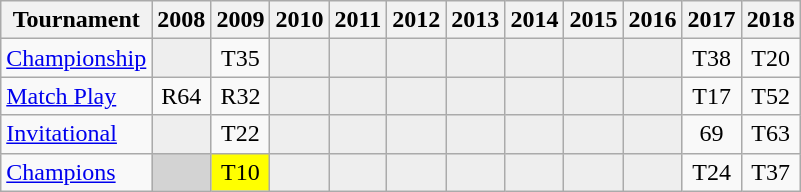<table class="wikitable" style="text-align:center;">
<tr>
<th>Tournament</th>
<th>2008</th>
<th>2009</th>
<th>2010</th>
<th>2011</th>
<th>2012</th>
<th>2013</th>
<th>2014</th>
<th>2015</th>
<th>2016</th>
<th>2017</th>
<th>2018</th>
</tr>
<tr>
<td align="left"><a href='#'>Championship</a></td>
<td style="background:#eeeeee;"></td>
<td>T35</td>
<td style="background:#eeeeee;"></td>
<td style="background:#eeeeee;"></td>
<td style="background:#eeeeee;"></td>
<td style="background:#eeeeee;"></td>
<td style="background:#eeeeee;"></td>
<td style="background:#eeeeee;"></td>
<td style="background:#eeeeee;"></td>
<td>T38</td>
<td>T20</td>
</tr>
<tr>
<td align="left"><a href='#'>Match Play</a></td>
<td>R64</td>
<td>R32</td>
<td style="background:#eeeeee;"></td>
<td style="background:#eeeeee;"></td>
<td style="background:#eeeeee;"></td>
<td style="background:#eeeeee;"></td>
<td style="background:#eeeeee;"></td>
<td style="background:#eeeeee;"></td>
<td style="background:#eeeeee;"></td>
<td>T17</td>
<td>T52</td>
</tr>
<tr>
<td align="left"><a href='#'>Invitational</a></td>
<td style="background:#eeeeee;"></td>
<td>T22</td>
<td style="background:#eeeeee;"></td>
<td style="background:#eeeeee;"></td>
<td style="background:#eeeeee;"></td>
<td style="background:#eeeeee;"></td>
<td style="background:#eeeeee;"></td>
<td style="background:#eeeeee;"></td>
<td style="background:#eeeeee;"></td>
<td>69</td>
<td>T63</td>
</tr>
<tr>
<td align="left"><a href='#'>Champions</a></td>
<td style="background:#D3D3D3;"></td>
<td style="background:yellow;">T10</td>
<td style="background:#eeeeee;"></td>
<td style="background:#eeeeee;"></td>
<td style="background:#eeeeee;"></td>
<td style="background:#eeeeee;"></td>
<td style="background:#eeeeee;"></td>
<td style="background:#eeeeee;"></td>
<td style="background:#eeeeee;"></td>
<td>T24</td>
<td>T37</td>
</tr>
</table>
